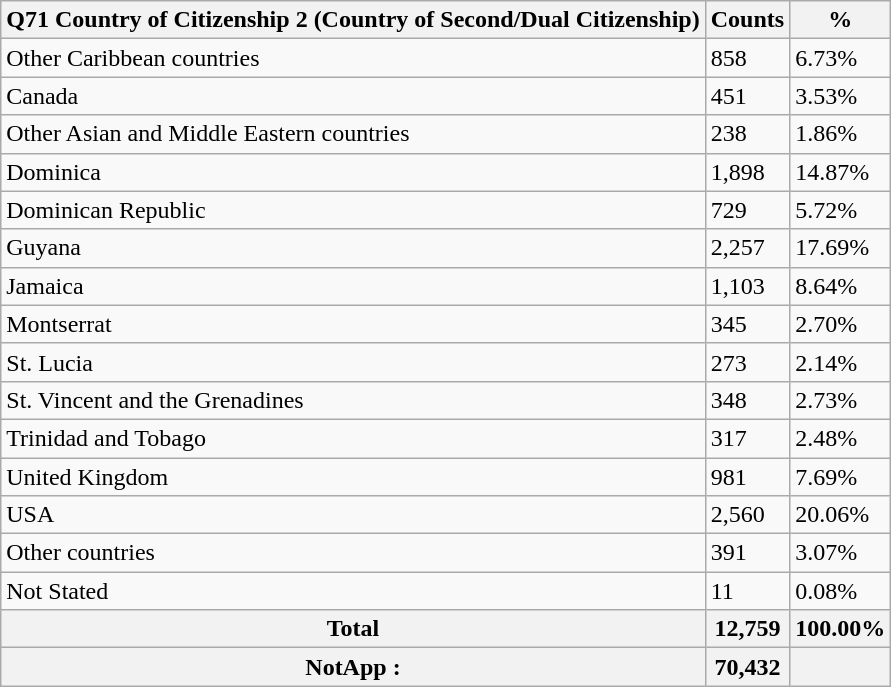<table class="wikitable sortable">
<tr>
<th>Q71 Country of Citizenship 2 (Country of Second/Dual Citizenship)</th>
<th>Counts</th>
<th>%</th>
</tr>
<tr>
<td>Other Caribbean countries</td>
<td>858</td>
<td>6.73%</td>
</tr>
<tr>
<td>Canada</td>
<td>451</td>
<td>3.53%</td>
</tr>
<tr>
<td>Other Asian and Middle Eastern countries</td>
<td>238</td>
<td>1.86%</td>
</tr>
<tr>
<td>Dominica</td>
<td>1,898</td>
<td>14.87%</td>
</tr>
<tr>
<td>Dominican Republic</td>
<td>729</td>
<td>5.72%</td>
</tr>
<tr>
<td>Guyana</td>
<td>2,257</td>
<td>17.69%</td>
</tr>
<tr>
<td>Jamaica</td>
<td>1,103</td>
<td>8.64%</td>
</tr>
<tr>
<td>Montserrat</td>
<td>345</td>
<td>2.70%</td>
</tr>
<tr>
<td>St. Lucia</td>
<td>273</td>
<td>2.14%</td>
</tr>
<tr>
<td>St. Vincent and the Grenadines</td>
<td>348</td>
<td>2.73%</td>
</tr>
<tr>
<td>Trinidad and Tobago</td>
<td>317</td>
<td>2.48%</td>
</tr>
<tr>
<td>United Kingdom</td>
<td>981</td>
<td>7.69%</td>
</tr>
<tr>
<td>USA</td>
<td>2,560</td>
<td>20.06%</td>
</tr>
<tr>
<td>Other countries</td>
<td>391</td>
<td>3.07%</td>
</tr>
<tr>
<td>Not Stated</td>
<td>11</td>
<td>0.08%</td>
</tr>
<tr>
<th>Total</th>
<th>12,759</th>
<th>100.00%</th>
</tr>
<tr>
<th>NotApp :</th>
<th>70,432</th>
<th></th>
</tr>
</table>
